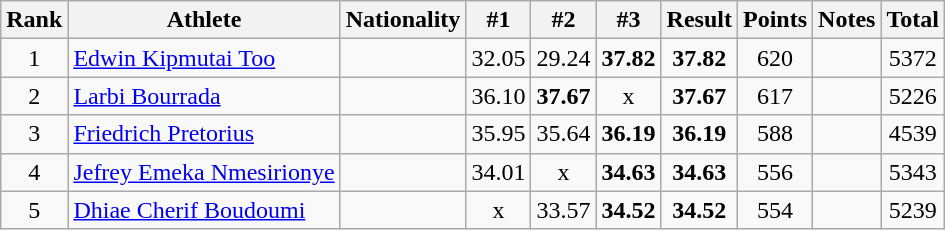<table class="wikitable sortable" style="text-align:center">
<tr>
<th>Rank</th>
<th>Athlete</th>
<th>Nationality</th>
<th>#1</th>
<th>#2</th>
<th>#3</th>
<th>Result</th>
<th>Points</th>
<th>Notes</th>
<th>Total</th>
</tr>
<tr>
<td>1</td>
<td align=left><a href='#'>Edwin Kipmutai Too</a></td>
<td align=left></td>
<td>32.05</td>
<td>29.24</td>
<td><strong>37.82</strong></td>
<td><strong>37.82</strong></td>
<td>620</td>
<td></td>
<td>5372</td>
</tr>
<tr>
<td>2</td>
<td align=left><a href='#'>Larbi Bourrada</a></td>
<td align=left></td>
<td>36.10</td>
<td><strong>37.67</strong></td>
<td>x</td>
<td><strong>37.67</strong></td>
<td>617</td>
<td></td>
<td>5226</td>
</tr>
<tr>
<td>3</td>
<td align=left><a href='#'>Friedrich Pretorius</a></td>
<td align=left></td>
<td>35.95</td>
<td>35.64</td>
<td><strong>36.19</strong></td>
<td><strong>36.19</strong></td>
<td>588</td>
<td></td>
<td>4539</td>
</tr>
<tr>
<td>4</td>
<td align=left><a href='#'>Jefrey Emeka Nmesirionye</a></td>
<td align=left></td>
<td>34.01</td>
<td>x</td>
<td><strong>34.63</strong></td>
<td><strong>34.63</strong></td>
<td>556</td>
<td></td>
<td>5343</td>
</tr>
<tr>
<td>5</td>
<td align=left><a href='#'>Dhiae Cherif Boudoumi</a></td>
<td align=left></td>
<td>x</td>
<td>33.57</td>
<td><strong>34.52</strong></td>
<td><strong>34.52</strong></td>
<td>554</td>
<td></td>
<td>5239</td>
</tr>
</table>
